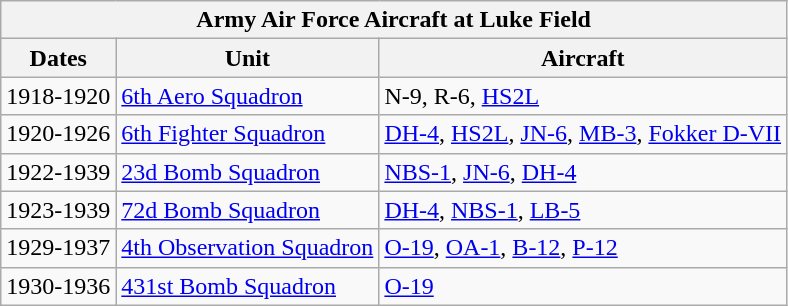<table class = "wikitable">
<tr>
<th colspan="3">Army Air Force Aircraft at Luke Field</th>
</tr>
<tr>
<th>Dates</th>
<th>Unit</th>
<th>Aircraft</th>
</tr>
<tr>
<td>1918-1920</td>
<td><a href='#'>6th Aero Squadron</a></td>
<td>N-9, R-6, <a href='#'>HS2L</a></td>
</tr>
<tr>
<td>1920-1926</td>
<td><a href='#'>6th Fighter Squadron</a></td>
<td><a href='#'>DH-4</a>, <a href='#'>HS2L</a>, <a href='#'>JN-6</a>, <a href='#'>MB-3</a>, <a href='#'>Fokker D-VII</a></td>
</tr>
<tr>
<td>1922-1939</td>
<td><a href='#'>23d Bomb Squadron</a></td>
<td><a href='#'>NBS-1</a>, <a href='#'>JN-6</a>, <a href='#'>DH-4</a></td>
</tr>
<tr>
<td>1923-1939</td>
<td><a href='#'>72d Bomb Squadron</a></td>
<td><a href='#'>DH-4</a>, <a href='#'>NBS-1</a>, <a href='#'>LB-5</a></td>
</tr>
<tr>
<td>1929-1937</td>
<td><a href='#'>4th Observation Squadron</a></td>
<td><a href='#'>O-19</a>, <a href='#'>OA-1</a>, <a href='#'>B-12</a>, <a href='#'>P-12</a></td>
</tr>
<tr>
<td>1930-1936</td>
<td><a href='#'>431st Bomb Squadron</a></td>
<td><a href='#'>O-19</a></td>
</tr>
</table>
